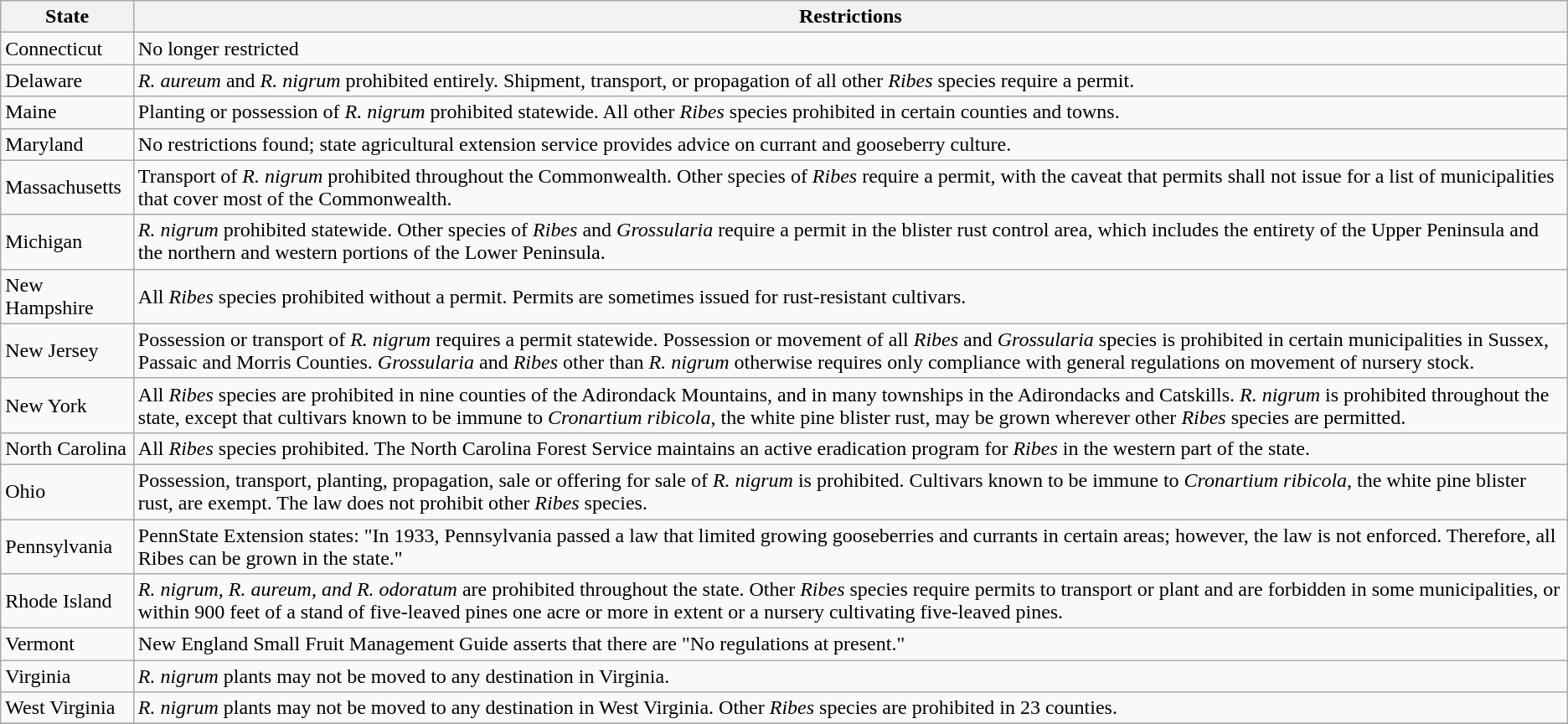<table class="wikitable">
<tr>
<th>State</th>
<th>Restrictions</th>
</tr>
<tr>
<td>Connecticut</td>
<td>No longer restricted</td>
</tr>
<tr>
<td>Delaware</td>
<td><em>R. aureum</em> and <em>R. nigrum</em> prohibited entirely. Shipment, transport, or propagation of all other <em>Ribes</em> species require a permit.</td>
</tr>
<tr>
<td>Maine</td>
<td>Planting or possession of <em>R. nigrum</em> prohibited statewide. All other <em>Ribes</em> species prohibited in certain counties and towns.</td>
</tr>
<tr>
<td>Maryland</td>
<td>No restrictions found; state agricultural extension service provides advice on currant and gooseberry culture.</td>
</tr>
<tr>
<td>Massachusetts</td>
<td>Transport of <em>R. nigrum</em> prohibited throughout the Commonwealth. Other species of <em>Ribes</em> require a permit, with the caveat that permits shall not issue for a list of municipalities that cover most of the Commonwealth.</td>
</tr>
<tr>
<td>Michigan</td>
<td><em>R. nigrum</em> prohibited statewide. Other species of <em>Ribes</em> and <em>Grossularia</em> require a permit in the blister rust control area, which includes the entirety of the Upper Peninsula and the northern and western portions of the Lower Peninsula.</td>
</tr>
<tr>
<td>New Hampshire</td>
<td>All <em>Ribes</em> species prohibited without a permit. Permits are sometimes issued for rust-resistant cultivars.</td>
</tr>
<tr>
<td>New Jersey</td>
<td>Possession or transport of <em>R. nigrum</em> requires a permit statewide. Possession or movement of all <em>Ribes</em> and <em>Grossularia</em> species is prohibited in certain municipalities in Sussex, Passaic and Morris Counties. <em>Grossularia</em> and <em>Ribes</em> other than <em>R. nigrum</em> otherwise requires only compliance with general regulations on movement of nursery stock.</td>
</tr>
<tr>
<td>New York</td>
<td>All <em>Ribes</em> species are prohibited in nine counties of the Adirondack Mountains, and in many townships in the Adirondacks and Catskills. <em>R. nigrum</em> is prohibited throughout the state, except that cultivars known to be immune to <em>Cronartium ribicola</em>, the white pine blister rust, may be grown wherever other <em>Ribes</em> species are permitted.</td>
</tr>
<tr>
<td>North Carolina</td>
<td>All <em>Ribes</em> species prohibited. The North Carolina Forest Service maintains an active eradication program for <em>Ribes</em> in the western part of the state.</td>
</tr>
<tr>
<td>Ohio</td>
<td>Possession, transport, planting, propagation, sale or offering for sale of <em>R. nigrum</em> is prohibited. Cultivars known to be immune to <em>Cronartium ribicola</em>, the white pine blister rust, are exempt. The law does not prohibit other <em>Ribes</em> species.</td>
</tr>
<tr>
<td>Pennsylvania</td>
<td>PennState Extension states: "In 1933, Pennsylvania passed a law that limited growing gooseberries and currants in certain areas; however, the law is not enforced. Therefore, all Ribes can be grown in the state."</td>
</tr>
<tr>
<td>Rhode Island</td>
<td><em>R. nigrum, R. aureum, and R. odoratum</em> are prohibited throughout the state. Other <em>Ribes</em> species require permits to transport or plant and are forbidden in some municipalities, or within 900 feet of a stand of five-leaved pines one acre or more in extent or a nursery cultivating five-leaved pines.</td>
</tr>
<tr>
<td>Vermont</td>
<td>New England Small Fruit Management Guide asserts that there are "No regulations at present."</td>
</tr>
<tr>
<td>Virginia</td>
<td><em>R. nigrum</em> plants may not be moved to any destination in Virginia.</td>
</tr>
<tr>
<td>West Virginia</td>
<td><em>R. nigrum</em> plants may not be moved to any destination in West Virginia. Other <em>Ribes</em> species are prohibited in 23 counties.</td>
</tr>
<tr>
</tr>
</table>
